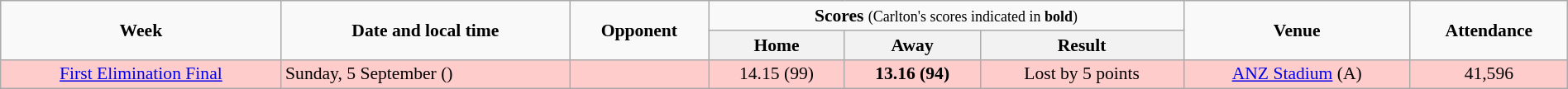<table class="wikitable" style="font-size:90%; text-align:center; width: 100%; margin-left: auto; margin-right: auto;">
<tr>
<td rowspan=2><strong>Week</strong></td>
<td rowspan=2><strong>Date and local time</strong></td>
<td rowspan=2><strong>Opponent</strong></td>
<td colspan=3><strong>Scores</strong> <small>(Carlton's scores indicated in <strong>bold</strong>)</small></td>
<td rowspan=2><strong>Venue</strong></td>
<td rowspan=2><strong>Attendance</strong></td>
</tr>
<tr>
<th>Home</th>
<th>Away</th>
<th>Result</th>
</tr>
<tr style="background:#fcc;">
<td><a href='#'>First Elimination Final</a></td>
<td align=left>Sunday, 5 September ()</td>
<td align=left></td>
<td>14.15 (99)</td>
<td><strong>13.16 (94)</strong></td>
<td>Lost by 5 points </td>
<td><a href='#'>ANZ Stadium</a> (A)</td>
<td>41,596</td>
</tr>
</table>
